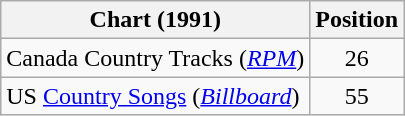<table class="wikitable sortable">
<tr>
<th scope="col">Chart (1991)</th>
<th scope="col">Position</th>
</tr>
<tr>
<td>Canada Country Tracks (<em><a href='#'>RPM</a></em>)</td>
<td align="center">26</td>
</tr>
<tr>
<td>US <a href='#'>Country Songs</a> (<em><a href='#'>Billboard</a></em>)</td>
<td align="center">55</td>
</tr>
</table>
